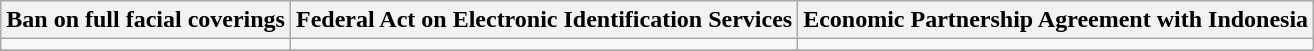<table class="wikitable">
<tr>
<th>Ban on full facial coverings</th>
<th>Federal Act on Electronic Identification Services</th>
<th>Economic Partnership Agreement with Indonesia</th>
</tr>
<tr>
<td></td>
<td></td>
<td></td>
</tr>
<tr>
</tr>
</table>
